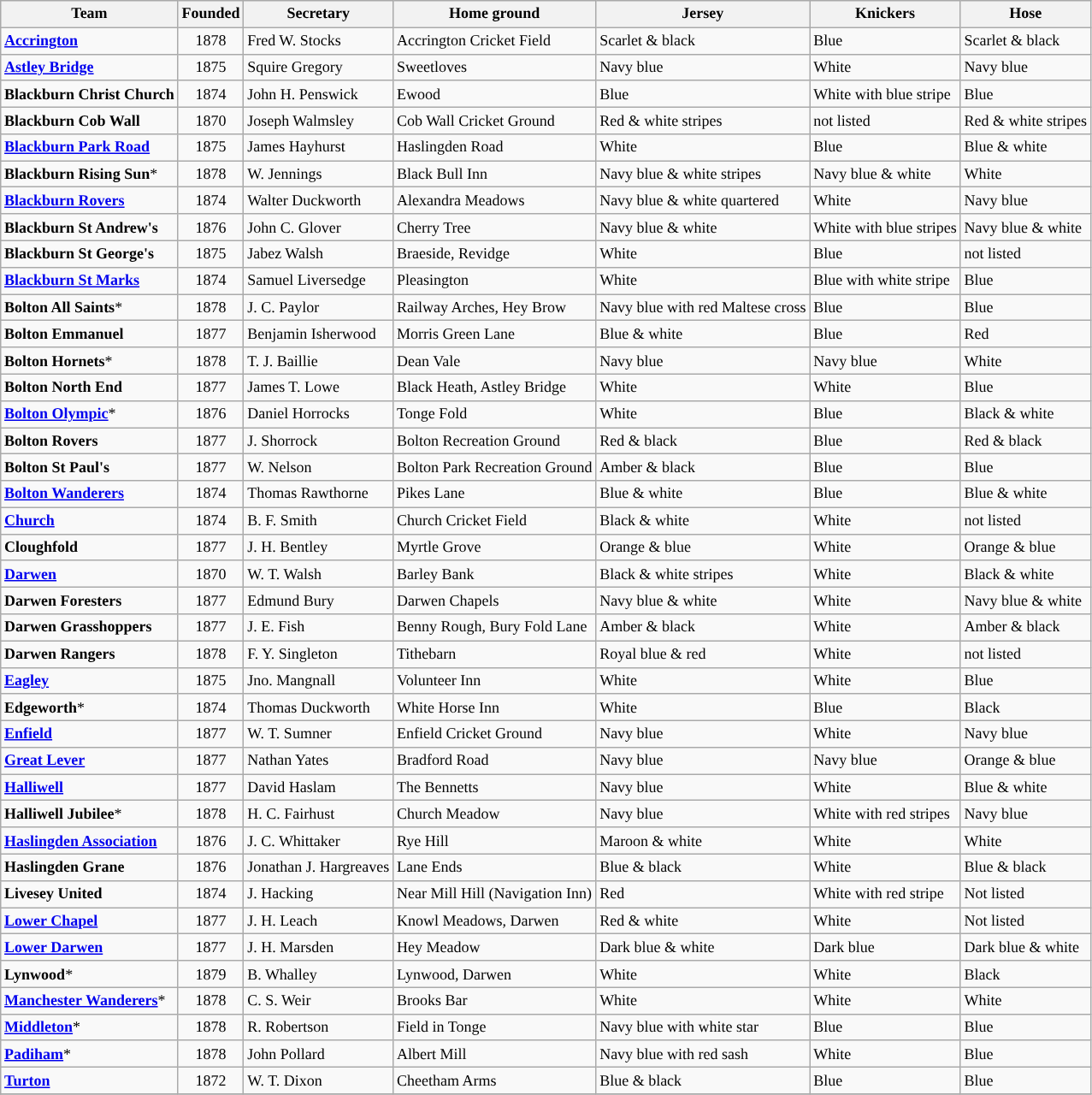<table class="wikitable sortable" style="font-size: 12px">
<tr>
<th>Team</th>
<th>Founded</th>
<th>Secretary</th>
<th>Home ground</th>
<th>Jersey</th>
<th>Knickers</th>
<th>Hose</th>
</tr>
<tr>
<td><strong><a href='#'>Accrington</a></strong></td>
<td style="text-align: center">1878</td>
<td>Fred W. Stocks</td>
<td>Accrington Cricket Field</td>
<td>Scarlet & black</td>
<td>Blue</td>
<td>Scarlet & black</td>
</tr>
<tr>
<td><strong><a href='#'>Astley Bridge</a></strong></td>
<td style="text-align: center">1875</td>
<td>Squire Gregory</td>
<td>Sweetloves</td>
<td>Navy blue</td>
<td>White</td>
<td>Navy blue</td>
</tr>
<tr>
<td><strong>Blackburn Christ Church</strong></td>
<td style="text-align: center">1874</td>
<td>John H. Penswick</td>
<td>Ewood</td>
<td>Blue</td>
<td>White with blue stripe</td>
<td>Blue</td>
</tr>
<tr>
<td><strong>Blackburn Cob Wall</strong></td>
<td style="text-align: center">1870</td>
<td>Joseph Walmsley</td>
<td>Cob Wall Cricket Ground</td>
<td>Red & white stripes</td>
<td>not listed</td>
<td>Red & white stripes</td>
</tr>
<tr>
<td><strong><a href='#'>Blackburn Park Road</a></strong></td>
<td style="text-align: center">1875</td>
<td>James Hayhurst</td>
<td>Haslingden Road</td>
<td>White</td>
<td>Blue</td>
<td>Blue & white</td>
</tr>
<tr>
<td><strong>Blackburn Rising Sun</strong>*</td>
<td style="text-align: center">1878</td>
<td>W. Jennings</td>
<td>Black Bull Inn</td>
<td>Navy blue & white stripes</td>
<td>Navy blue & white</td>
<td>White</td>
</tr>
<tr>
<td><strong><a href='#'>Blackburn Rovers</a></strong></td>
<td style="text-align: center">1874</td>
<td>Walter Duckworth</td>
<td>Alexandra Meadows</td>
<td>Navy blue & white quartered</td>
<td>White</td>
<td>Navy blue</td>
</tr>
<tr>
<td><strong>Blackburn St Andrew's</strong></td>
<td style="text-align: center">1876</td>
<td>John C. Glover</td>
<td>Cherry Tree</td>
<td>Navy blue & white</td>
<td>White with blue stripes</td>
<td>Navy blue & white</td>
</tr>
<tr>
<td><strong>Blackburn St George's</strong></td>
<td style="text-align: center">1875</td>
<td>Jabez Walsh</td>
<td>Braeside, Revidge</td>
<td>White</td>
<td>Blue</td>
<td>not listed</td>
</tr>
<tr>
<td><strong><a href='#'>Blackburn St Marks</a></strong></td>
<td style="text-align: center">1874</td>
<td>Samuel Liversedge</td>
<td>Pleasington</td>
<td>White</td>
<td>Blue with white stripe</td>
<td>Blue</td>
</tr>
<tr>
<td><strong>Bolton All Saints</strong>*</td>
<td style="text-align: center">1878</td>
<td>J. C. Paylor</td>
<td>Railway Arches, Hey Brow</td>
<td>Navy blue with red Maltese cross</td>
<td>Blue</td>
<td>Blue</td>
</tr>
<tr>
<td><strong>Bolton Emmanuel</strong></td>
<td style="text-align: center">1877</td>
<td>Benjamin Isherwood</td>
<td>Morris Green Lane</td>
<td>Blue & white</td>
<td>Blue</td>
<td>Red</td>
</tr>
<tr>
<td><strong>Bolton Hornets</strong>*</td>
<td style="text-align: center">1878</td>
<td>T. J. Baillie</td>
<td>Dean Vale</td>
<td>Navy blue</td>
<td>Navy blue</td>
<td>White</td>
</tr>
<tr>
<td><strong>Bolton North End</strong></td>
<td style="text-align: center">1877</td>
<td>James T. Lowe</td>
<td>Black Heath, Astley Bridge</td>
<td>White</td>
<td>White</td>
<td>Blue</td>
</tr>
<tr>
<td><strong><a href='#'>Bolton Olympic</a></strong>*</td>
<td style="text-align: center">1876</td>
<td>Daniel Horrocks</td>
<td>Tonge Fold</td>
<td>White</td>
<td>Blue</td>
<td>Black & white</td>
</tr>
<tr>
<td><strong>Bolton Rovers</strong></td>
<td style="text-align: center">1877</td>
<td>J. Shorrock</td>
<td>Bolton Recreation Ground</td>
<td>Red & black</td>
<td>Blue</td>
<td>Red & black</td>
</tr>
<tr>
<td><strong>Bolton St Paul's</strong></td>
<td style="text-align: center">1877</td>
<td>W. Nelson</td>
<td>Bolton Park Recreation Ground</td>
<td>Amber & black</td>
<td>Blue</td>
<td>Blue</td>
</tr>
<tr>
<td><strong><a href='#'>Bolton Wanderers</a></strong></td>
<td style="text-align: center">1874</td>
<td>Thomas Rawthorne</td>
<td>Pikes Lane</td>
<td>Blue & white</td>
<td>Blue</td>
<td>Blue & white</td>
</tr>
<tr>
<td><strong><a href='#'>Church</a></strong></td>
<td style="text-align: center">1874</td>
<td>B. F. Smith</td>
<td>Church Cricket Field</td>
<td>Black & white</td>
<td>White</td>
<td>not listed</td>
</tr>
<tr>
<td><strong>Cloughfold</strong></td>
<td style="text-align: center">1877</td>
<td>J. H. Bentley</td>
<td>Myrtle Grove</td>
<td>Orange & blue</td>
<td>White</td>
<td>Orange & blue</td>
</tr>
<tr>
<td><strong><a href='#'>Darwen</a></strong></td>
<td style="text-align: center">1870</td>
<td>W. T. Walsh</td>
<td>Barley Bank</td>
<td>Black & white stripes</td>
<td>White</td>
<td>Black & white</td>
</tr>
<tr>
<td><strong>Darwen Foresters</strong></td>
<td style="text-align: center">1877</td>
<td>Edmund Bury</td>
<td>Darwen Chapels</td>
<td>Navy blue & white</td>
<td>White</td>
<td>Navy blue & white</td>
</tr>
<tr>
<td><strong>Darwen Grasshoppers</strong></td>
<td style="text-align: center">1877</td>
<td>J. E. Fish</td>
<td>Benny Rough, Bury Fold Lane</td>
<td>Amber & black</td>
<td>White</td>
<td>Amber & black</td>
</tr>
<tr>
<td><strong>Darwen Rangers</strong></td>
<td style="text-align: center">1878</td>
<td>F. Y. Singleton</td>
<td>Tithebarn</td>
<td>Royal blue & red</td>
<td>White</td>
<td>not listed</td>
</tr>
<tr>
<td><strong><a href='#'>Eagley</a></strong></td>
<td style="text-align: center">1875</td>
<td>Jno. Mangnall</td>
<td>Volunteer Inn</td>
<td>White</td>
<td>White</td>
<td>Blue</td>
</tr>
<tr>
<td><strong>Edgeworth</strong>*</td>
<td style="text-align: center">1874</td>
<td>Thomas Duckworth</td>
<td>White Horse Inn</td>
<td>White</td>
<td>Blue</td>
<td>Black</td>
</tr>
<tr>
<td><strong><a href='#'>Enfield</a></strong></td>
<td style="text-align: center">1877</td>
<td>W. T. Sumner</td>
<td>Enfield Cricket Ground</td>
<td>Navy blue</td>
<td>White</td>
<td>Navy blue</td>
</tr>
<tr>
<td><strong><a href='#'>Great Lever</a></strong></td>
<td style="text-align: center">1877</td>
<td>Nathan Yates</td>
<td>Bradford Road</td>
<td>Navy blue</td>
<td>Navy blue</td>
<td>Orange & blue</td>
</tr>
<tr>
<td><strong><a href='#'>Halliwell</a></strong></td>
<td style="text-align: center">1877</td>
<td>David Haslam</td>
<td>The Bennetts</td>
<td>Navy blue</td>
<td>White</td>
<td>Blue & white</td>
</tr>
<tr>
<td><strong>Halliwell Jubilee</strong>*</td>
<td style="text-align: center">1878</td>
<td>H. C. Fairhust</td>
<td>Church Meadow</td>
<td>Navy blue</td>
<td>White with red stripes</td>
<td>Navy blue</td>
</tr>
<tr>
<td><strong><a href='#'>Haslingden Association</a></strong></td>
<td style="text-align: center">1876</td>
<td>J. C. Whittaker</td>
<td>Rye Hill</td>
<td>Maroon & white</td>
<td>White</td>
<td>White</td>
</tr>
<tr>
<td><strong>Haslingden Grane</strong></td>
<td style="text-align: center">1876</td>
<td>Jonathan J. Hargreaves</td>
<td>Lane Ends</td>
<td>Blue & black</td>
<td>White</td>
<td>Blue & black</td>
</tr>
<tr>
<td><strong>Livesey United</strong></td>
<td style="text-align: center">1874</td>
<td>J. Hacking</td>
<td>Near Mill Hill (Navigation Inn)</td>
<td>Red</td>
<td>White with red stripe</td>
<td>Not listed</td>
</tr>
<tr>
<td><strong><a href='#'>Lower Chapel</a></strong></td>
<td style="text-align: center">1877</td>
<td>J. H. Leach</td>
<td>Knowl Meadows, Darwen</td>
<td>Red & white</td>
<td>White</td>
<td>Not listed</td>
</tr>
<tr>
<td><strong><a href='#'>Lower Darwen</a></strong></td>
<td style="text-align: center">1877</td>
<td>J. H. Marsden</td>
<td>Hey Meadow</td>
<td>Dark blue & white</td>
<td>Dark blue</td>
<td>Dark blue & white</td>
</tr>
<tr>
<td><strong>Lynwood</strong>*</td>
<td style="text-align: center">1879</td>
<td>B. Whalley</td>
<td>Lynwood, Darwen</td>
<td>White</td>
<td>White</td>
<td>Black</td>
</tr>
<tr>
<td><strong><a href='#'>Manchester Wanderers</a></strong>*</td>
<td style="text-align: center">1878</td>
<td>C. S. Weir</td>
<td>Brooks Bar</td>
<td>White</td>
<td>White</td>
<td>White</td>
</tr>
<tr>
<td><strong><a href='#'>Middleton</a></strong>*</td>
<td style="text-align: center">1878</td>
<td>R. Robertson</td>
<td>Field in Tonge</td>
<td>Navy blue with white star</td>
<td>Blue</td>
<td>Blue</td>
</tr>
<tr>
<td><strong><a href='#'>Padiham</a></strong>*</td>
<td style="text-align: center">1878</td>
<td>John Pollard</td>
<td>Albert Mill</td>
<td>Navy blue with red sash</td>
<td>White</td>
<td>Blue</td>
</tr>
<tr>
<td><strong><a href='#'>Turton</a></strong></td>
<td style="text-align: center">1872</td>
<td>W. T. Dixon</td>
<td>Cheetham Arms</td>
<td>Blue & black</td>
<td>Blue</td>
<td>Blue</td>
</tr>
<tr>
</tr>
</table>
